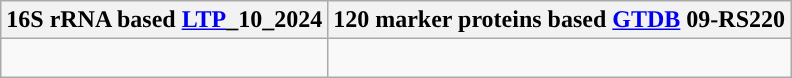<table class="wikitable">
<tr>
<th colspan=1>16S rRNA based <a href='#'>LTP</a>_10_2024</th>
<th colspan=1>120 marker proteins based <a href='#'>GTDB</a> 09-RS220</th>
</tr>
<tr>
<td style="vertical-align:top"><br></td>
<td><br></td>
</tr>
</table>
